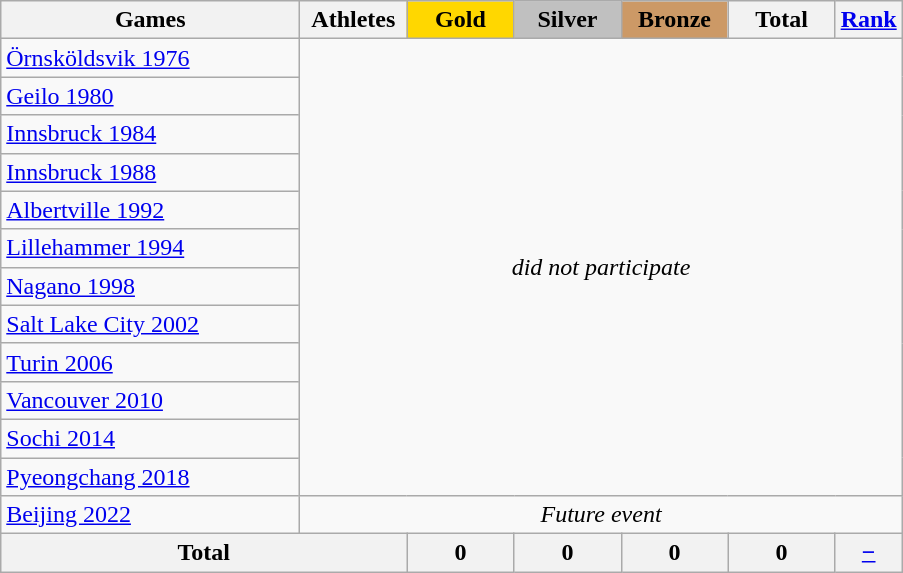<table class="wikitable" style="text-align:center; font-size:100%;">
<tr>
<th style="width:12em;">Games</th>
<th style="width:4em;">Athletes</th>
<th style="width:4em; background:gold;">Gold</th>
<th style="width:4em; background:silver;">Silver</th>
<th style="width:4em; background:#cc9966;">Bronze</th>
<th style="width:4em;">Total</th>
<th style="width:2em;"><a href='#'>Rank</a></th>
</tr>
<tr>
<td align=left> <a href='#'>Örnsköldsvik 1976</a></td>
<td colspan=6 rowspan=12><em>did not participate</em></td>
</tr>
<tr>
<td align=left> <a href='#'>Geilo 1980</a></td>
</tr>
<tr>
<td align=left> <a href='#'>Innsbruck 1984</a></td>
</tr>
<tr>
<td align=left> <a href='#'>Innsbruck 1988</a></td>
</tr>
<tr>
<td align=left> <a href='#'>Albertville 1992</a></td>
</tr>
<tr>
<td align=left> <a href='#'>Lillehammer 1994</a></td>
</tr>
<tr>
<td align=left> <a href='#'>Nagano 1998</a></td>
</tr>
<tr>
<td align=left> <a href='#'>Salt Lake City 2002</a></td>
</tr>
<tr>
<td align=left> <a href='#'>Turin 2006</a></td>
</tr>
<tr>
<td align=left> <a href='#'>Vancouver 2010</a></td>
</tr>
<tr>
<td align=left> <a href='#'>Sochi 2014</a></td>
</tr>
<tr>
<td align=left> <a href='#'>Pyeongchang 2018</a></td>
</tr>
<tr>
<td align=left> <a href='#'>Beijing 2022</a></td>
<td colspan=6><em>Future event</em></td>
</tr>
<tr>
<th colspan=2>Total</th>
<th>0</th>
<th>0</th>
<th>0</th>
<th>0</th>
<th><a href='#'>−</a></th>
</tr>
</table>
